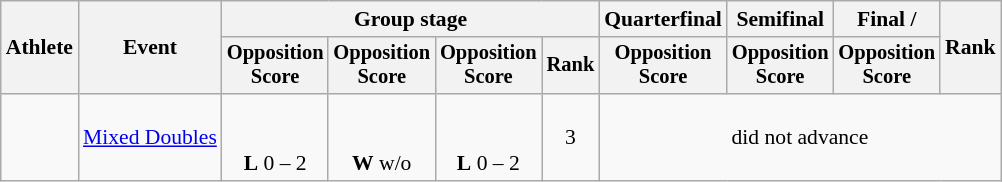<table class="wikitable" style="font-size:90%">
<tr>
<th rowspan=2>Athlete</th>
<th rowspan=2>Event</th>
<th colspan=4>Group stage</th>
<th>Quarterfinal</th>
<th>Semifinal</th>
<th>Final / </th>
<th rowspan=2>Rank</th>
</tr>
<tr style="font-size:95%">
<th>Opposition<br>Score</th>
<th>Opposition<br>Score</th>
<th>Opposition<br>Score</th>
<th>Rank</th>
<th>Opposition<br>Score</th>
<th>Opposition<br>Score</th>
<th>Opposition<br>Score</th>
</tr>
<tr align=center>
<td align=left><br></td>
<td align=left><a href='#'>Mixed Doubles</a></td>
<td><br><br><strong>L</strong> 0 – 2</td>
<td><br><br><strong>W</strong> w/o</td>
<td><br><br><strong>L</strong> 0 – 2</td>
<td>3</td>
<td colspan=4>did not advance</td>
</tr>
</table>
